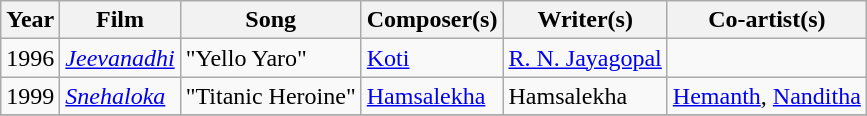<table class="wikitable plainrowheaders" style="textcolor:#000;">
<tr style="background:#b0e0e66;">
<th scope="col"><strong>Year</strong></th>
<th><strong>Film</strong></th>
<th scope="col"><strong>Song</strong></th>
<th scope="col"><strong>Composer(s)</strong></th>
<th scope="col"><strong>Writer(s)</strong></th>
<th scope="col"><strong>Co-artist(s)</strong></th>
</tr>
<tr>
<td>1996</td>
<td><em><a href='#'>Jeevanadhi</a></em></td>
<td>"Yello Yaro"</td>
<td><a href='#'>Koti</a></td>
<td><a href='#'>R. N. Jayagopal</a></td>
<td></td>
</tr>
<tr>
<td>1999</td>
<td><em><a href='#'>Snehaloka</a></em></td>
<td>"Titanic Heroine"</td>
<td><a href='#'>Hamsalekha</a></td>
<td>Hamsalekha</td>
<td><a href='#'>Hemanth</a>, <a href='#'>Nanditha</a></td>
</tr>
<tr>
</tr>
</table>
